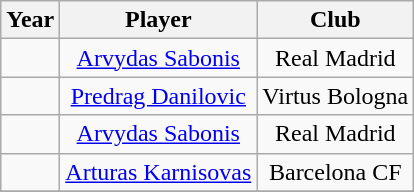<table class="wikitable sortable" style="text-align:center;">
<tr>
<th>Year</th>
<th>Player</th>
<th>Club</th>
</tr>
<tr>
<td></td>
<td> <a href='#'>Arvydas Sabonis</a></td>
<td> Real Madrid</td>
</tr>
<tr>
<td></td>
<td> <a href='#'>Predrag Danilovic</a></td>
<td> Virtus Bologna</td>
</tr>
<tr>
<td></td>
<td> <a href='#'>Arvydas Sabonis</a></td>
<td> Real Madrid</td>
</tr>
<tr>
<td></td>
<td> <a href='#'>Arturas Karnisovas</a></td>
<td> Barcelona CF</td>
</tr>
<tr>
</tr>
</table>
